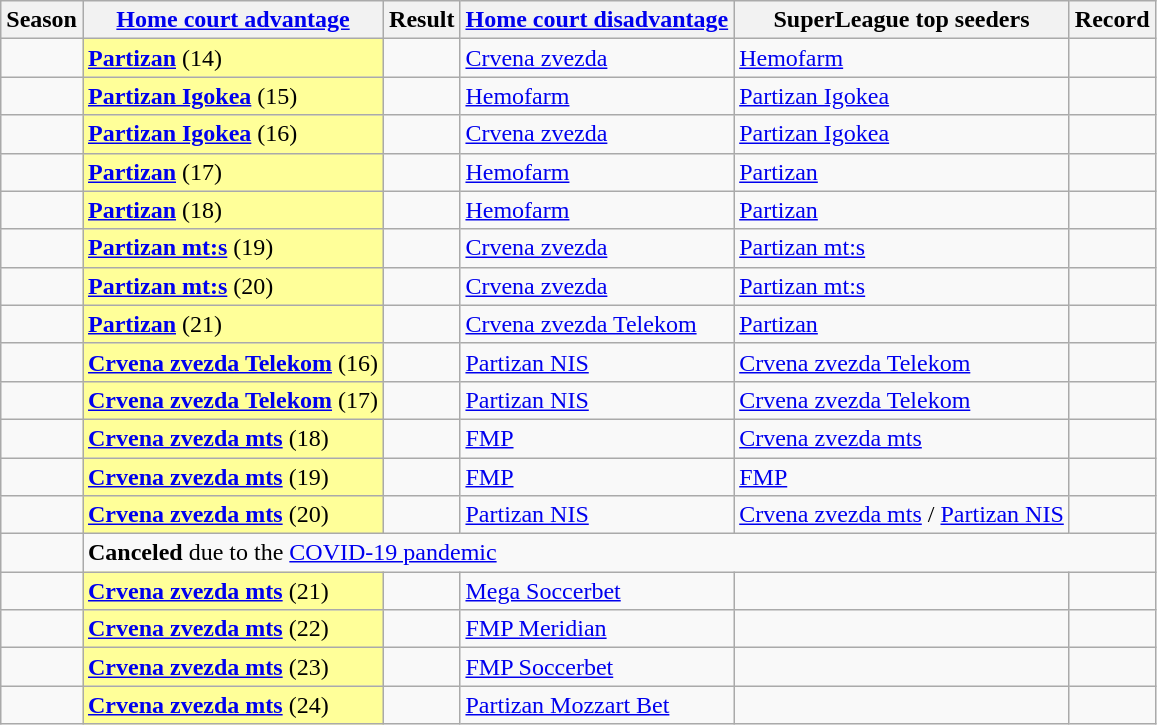<table class="wikitable">
<tr>
<th>Season</th>
<th><a href='#'>Home court advantage</a></th>
<th>Result</th>
<th><a href='#'>Home court disadvantage</a></th>
<th>SuperLeague top seeders</th>
<th>Record</th>
</tr>
<tr>
<td></td>
<td style="background:#ff9;"><strong><a href='#'>Partizan</a></strong> (14)</td>
<td></td>
<td><a href='#'>Crvena zvezda</a></td>
<td><a href='#'>Hemofarm</a></td>
<td></td>
</tr>
<tr>
<td></td>
<td style="background:#ff9;"><strong><a href='#'>Partizan Igokea</a></strong> (15)</td>
<td></td>
<td><a href='#'>Hemofarm</a></td>
<td><a href='#'>Partizan Igokea</a></td>
<td></td>
</tr>
<tr>
<td></td>
<td style="background:#ff9;"><strong><a href='#'>Partizan Igokea</a></strong> (16)</td>
<td></td>
<td><a href='#'>Crvena zvezda</a></td>
<td><a href='#'>Partizan Igokea</a></td>
<td></td>
</tr>
<tr>
<td></td>
<td style="background:#ff9;"><strong><a href='#'>Partizan</a></strong> (17)</td>
<td></td>
<td><a href='#'>Hemofarm</a></td>
<td><a href='#'>Partizan</a></td>
<td></td>
</tr>
<tr>
<td></td>
<td style="background:#ff9;"><strong><a href='#'>Partizan</a></strong> (18)</td>
<td></td>
<td><a href='#'>Hemofarm</a></td>
<td><a href='#'>Partizan</a></td>
<td></td>
</tr>
<tr>
<td></td>
<td style="background:#ff9;"><strong><a href='#'>Partizan mt:s</a></strong> (19)</td>
<td></td>
<td><a href='#'>Crvena zvezda</a></td>
<td><a href='#'>Partizan mt:s</a></td>
<td></td>
</tr>
<tr>
<td></td>
<td style="background:#ff9;"><strong><a href='#'>Partizan mt:s</a></strong> (20)</td>
<td></td>
<td><a href='#'>Crvena zvezda</a></td>
<td><a href='#'>Partizan mt:s</a></td>
<td></td>
</tr>
<tr>
<td></td>
<td style="background:#ff9;"><strong><a href='#'>Partizan</a></strong> (21)</td>
<td></td>
<td><a href='#'>Crvena zvezda Telekom</a></td>
<td><a href='#'>Partizan</a></td>
<td></td>
</tr>
<tr>
<td></td>
<td style="background:#ff9;"><strong><a href='#'>Crvena zvezda Telekom</a></strong> (16)</td>
<td></td>
<td><a href='#'>Partizan NIS</a></td>
<td><a href='#'>Crvena zvezda Telekom</a></td>
<td></td>
</tr>
<tr>
<td></td>
<td style="background:#ff9;"><strong><a href='#'>Crvena zvezda Telekom</a></strong> (17)</td>
<td></td>
<td><a href='#'>Partizan NIS</a></td>
<td><a href='#'>Crvena zvezda Telekom</a></td>
<td></td>
</tr>
<tr>
<td></td>
<td style="background:#ff9;"><strong><a href='#'>Crvena zvezda mts</a></strong> (18)</td>
<td></td>
<td><a href='#'>FMP</a></td>
<td><a href='#'>Crvena zvezda mts</a></td>
<td></td>
</tr>
<tr>
<td></td>
<td style="background:#ff9;"><strong><a href='#'>Crvena zvezda mts</a></strong> (19)</td>
<td></td>
<td><a href='#'>FMP</a></td>
<td><a href='#'>FMP</a></td>
<td></td>
</tr>
<tr>
<td></td>
<td style="background:#ff9;"><strong><a href='#'>Crvena zvezda mts</a></strong> (20)</td>
<td></td>
<td><a href='#'>Partizan NIS</a></td>
<td><a href='#'>Crvena zvezda mts</a> / <a href='#'>Partizan NIS</a></td>
<td></td>
</tr>
<tr>
<td></td>
<td colspan=5><strong>Canceled</strong> due to the <a href='#'>COVID-19 pandemic</a></td>
</tr>
<tr>
<td></td>
<td style="background:#ff9;"><strong><a href='#'>Crvena zvezda mts</a></strong> (21)</td>
<td></td>
<td><a href='#'>Mega Soccerbet</a></td>
<td></td>
<td></td>
</tr>
<tr>
<td></td>
<td style="background:#ff9;"><strong><a href='#'>Crvena zvezda mts</a></strong> (22)</td>
<td></td>
<td><a href='#'>FMP Meridian</a></td>
<td></td>
<td></td>
</tr>
<tr>
<td></td>
<td style="background:#ff9;"><strong><a href='#'>Crvena zvezda mts</a></strong> (23)</td>
<td></td>
<td><a href='#'>FMP Soccerbet</a></td>
<td></td>
<td></td>
</tr>
<tr>
<td></td>
<td style="background:#ff9;"><strong><a href='#'>Crvena zvezda mts</a></strong> (24)</td>
<td></td>
<td><a href='#'>Partizan Mozzart Bet</a></td>
<td></td>
<td></td>
</tr>
</table>
